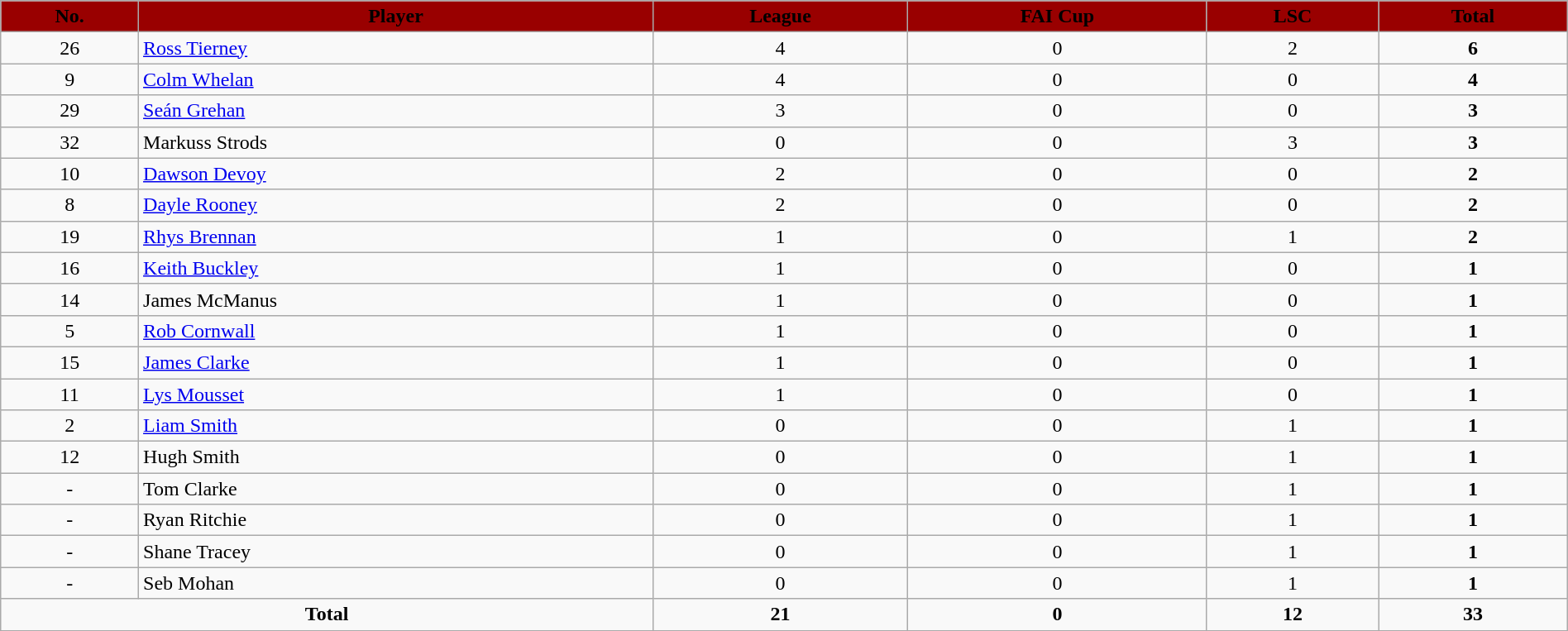<table class="wikitable" style="text-align:center;width:100%;">
<tr>
<th style=background:#990000;color:#000000>No.</th>
<th style=background:#990000;color:#000000>Player</th>
<th style=background:#990000;color:#000000>League</th>
<th style=background:#990000;color:#000000>FAI Cup</th>
<th style=background:#990000;color:#000000>LSC</th>
<th style=background:#990000;color:#000000>Total</th>
</tr>
<tr>
<td>26</td>
<td align=left> <a href='#'>Ross Tierney</a></td>
<td>4</td>
<td>0</td>
<td>2</td>
<td><strong>6</strong></td>
</tr>
<tr>
<td>9</td>
<td align=left> <a href='#'>Colm Whelan</a></td>
<td>4</td>
<td>0</td>
<td>0</td>
<td><strong>4</strong></td>
</tr>
<tr>
<td>29</td>
<td align=left> <a href='#'>Seán Grehan</a></td>
<td>3</td>
<td>0</td>
<td>0</td>
<td><strong>3</strong></td>
</tr>
<tr>
<td>32</td>
<td align=left> Markuss Strods</td>
<td>0</td>
<td>0</td>
<td>3</td>
<td><strong>3</strong></td>
</tr>
<tr>
<td>10</td>
<td align=left> <a href='#'>Dawson Devoy</a></td>
<td>2</td>
<td>0</td>
<td>0</td>
<td><strong>2</strong></td>
</tr>
<tr>
<td>8</td>
<td align=left> <a href='#'>Dayle Rooney</a></td>
<td>2</td>
<td>0</td>
<td>0</td>
<td><strong>2</strong></td>
</tr>
<tr>
<td>19</td>
<td align=left> <a href='#'>Rhys Brennan</a></td>
<td>1</td>
<td>0</td>
<td>1</td>
<td><strong>2</strong></td>
</tr>
<tr>
<td>16</td>
<td align=left> <a href='#'>Keith Buckley</a></td>
<td>1</td>
<td>0</td>
<td>0</td>
<td><strong>1</strong></td>
</tr>
<tr>
<td>14</td>
<td align=left> James McManus</td>
<td>1</td>
<td>0</td>
<td>0</td>
<td><strong>1</strong></td>
</tr>
<tr>
<td>5</td>
<td align=left> <a href='#'>Rob Cornwall</a></td>
<td>1</td>
<td>0</td>
<td>0</td>
<td><strong>1</strong></td>
</tr>
<tr>
<td>15</td>
<td align=left> <a href='#'>James Clarke</a></td>
<td>1</td>
<td>0</td>
<td>0</td>
<td><strong>1</strong></td>
</tr>
<tr>
<td>11</td>
<td align=left> <a href='#'>Lys Mousset</a></td>
<td>1</td>
<td>0</td>
<td>0</td>
<td><strong>1</strong></td>
</tr>
<tr>
<td>2</td>
<td align=left> <a href='#'>Liam Smith</a></td>
<td>0</td>
<td>0</td>
<td>1</td>
<td><strong>1</strong></td>
</tr>
<tr>
<td>12</td>
<td align=left> Hugh Smith</td>
<td>0</td>
<td>0</td>
<td>1</td>
<td><strong>1</strong></td>
</tr>
<tr>
<td>-</td>
<td align=left> Tom Clarke</td>
<td>0</td>
<td>0</td>
<td>1</td>
<td><strong>1</strong></td>
</tr>
<tr>
<td>-</td>
<td align=left> Ryan Ritchie</td>
<td>0</td>
<td>0</td>
<td>1</td>
<td><strong>1</strong></td>
</tr>
<tr>
<td>-</td>
<td align=left> Shane Tracey</td>
<td>0</td>
<td>0</td>
<td>1</td>
<td><strong>1</strong></td>
</tr>
<tr>
<td>-</td>
<td align=left> Seb Mohan</td>
<td>0</td>
<td>0</td>
<td>1</td>
<td><strong>1</strong></td>
</tr>
<tr>
<td colspan=2><strong>Total</strong></td>
<td><strong>21</strong></td>
<td><strong>0</strong></td>
<td><strong>12</strong></td>
<td><strong>33</strong></td>
</tr>
<tr>
</tr>
</table>
